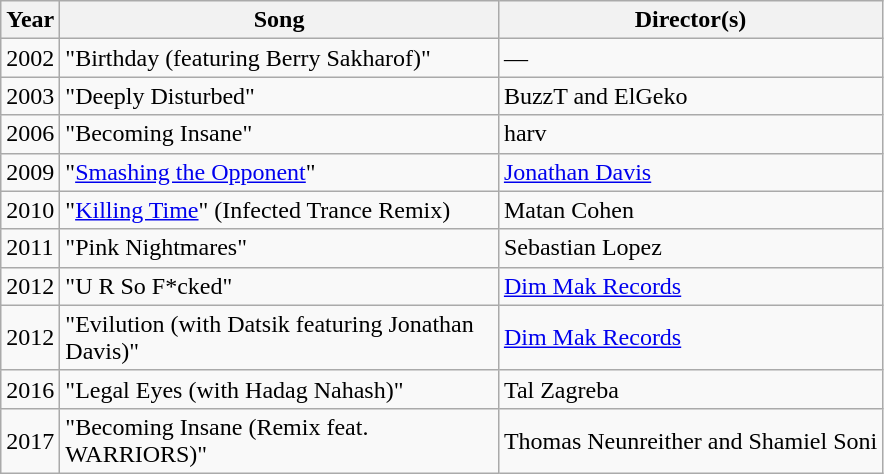<table class="wikitable">
<tr>
<th>Year</th>
<th style="width:285px;">Song</th>
<th>Director(s)</th>
</tr>
<tr>
<td>2002</td>
<td>"Birthday (featuring Berry Sakharof)"</td>
<td>—</td>
</tr>
<tr>
<td>2003</td>
<td>"Deeply Disturbed"</td>
<td>BuzzT and ElGeko</td>
</tr>
<tr>
<td>2006</td>
<td>"Becoming Insane"</td>
<td>harv</td>
</tr>
<tr>
<td>2009</td>
<td>"<a href='#'>Smashing the Opponent</a>"</td>
<td><a href='#'>Jonathan Davis</a></td>
</tr>
<tr>
<td>2010</td>
<td>"<a href='#'>Killing Time</a>" (Infected Trance Remix)</td>
<td>Matan Cohen</td>
</tr>
<tr>
<td>2011</td>
<td>"Pink Nightmares"</td>
<td>Sebastian Lopez</td>
</tr>
<tr>
<td>2012</td>
<td>"U R So F*cked"</td>
<td><a href='#'>Dim Mak Records</a></td>
</tr>
<tr>
<td>2012</td>
<td>"Evilution (with Datsik featuring Jonathan Davis)"</td>
<td><a href='#'>Dim Mak Records</a></td>
</tr>
<tr>
<td>2016</td>
<td>"Legal Eyes (with Hadag Nahash)"</td>
<td>Tal Zagreba</td>
</tr>
<tr>
<td>2017</td>
<td>"Becoming Insane (Remix feat. WARRIORS)"</td>
<td>Thomas Neunreither and Shamiel Soni</td>
</tr>
</table>
